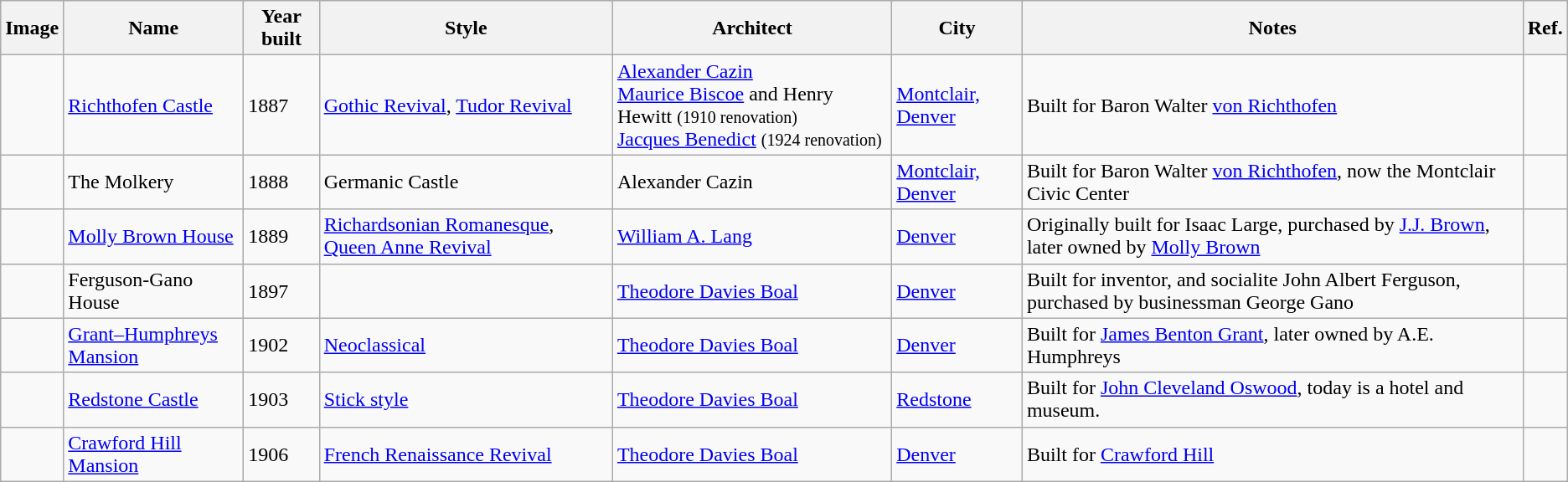<table class="sortable wikitable">
<tr>
<th>Image</th>
<th>Name</th>
<th>Year built</th>
<th>Style</th>
<th>Architect</th>
<th>City</th>
<th>Notes</th>
<th>Ref.</th>
</tr>
<tr>
<td style="text-align:center;"></td>
<td><a href='#'>Richthofen Castle</a></td>
<td>1887</td>
<td><a href='#'>Gothic Revival</a>, <a href='#'>Tudor Revival</a></td>
<td><a href='#'>Alexander Cazin</a><br><a href='#'>Maurice Biscoe</a> and Henry Hewitt <small>(1910 renovation)</small><br><a href='#'>Jacques Benedict</a> <small>(1924 renovation)</small></td>
<td><a href='#'>Montclair, Denver</a></td>
<td>Built for Baron Walter <a href='#'>von Richthofen</a></td>
<td></td>
</tr>
<tr>
<td></td>
<td>The Molkery</td>
<td>1888</td>
<td>Germanic Castle</td>
<td>Alexander Cazin</td>
<td><a href='#'>Montclair, Denver</a></td>
<td>Built for Baron Walter <a href='#'>von Richthofen</a>, now the Montclair Civic Center</td>
<td></td>
</tr>
<tr>
<td></td>
<td><a href='#'>Molly Brown House</a></td>
<td>1889</td>
<td><a href='#'>Richardsonian Romanesque</a>, <a href='#'>Queen Anne Revival</a></td>
<td><a href='#'>William A. Lang</a></td>
<td><a href='#'>Denver</a></td>
<td>Originally built for Isaac Large, purchased by <a href='#'>J.J. Brown</a>, later owned by <a href='#'>Molly Brown</a></td>
<td></td>
</tr>
<tr>
<td></td>
<td>Ferguson-Gano House</td>
<td>1897</td>
<td></td>
<td><a href='#'>Theodore Davies Boal</a></td>
<td><a href='#'>Denver</a></td>
<td>Built for inventor, and socialite John Albert Ferguson, purchased by businessman George Gano</td>
<td></td>
</tr>
<tr>
<td></td>
<td><a href='#'>Grant–Humphreys Mansion</a></td>
<td>1902</td>
<td><a href='#'>Neoclassical</a></td>
<td><a href='#'>Theodore Davies Boal</a></td>
<td><a href='#'>Denver</a></td>
<td>Built for <a href='#'>James Benton Grant</a>, later owned by A.E. Humphreys</td>
<td></td>
</tr>
<tr>
<td></td>
<td><a href='#'>Redstone Castle</a></td>
<td>1903</td>
<td><a href='#'>Stick style</a></td>
<td><a href='#'>Theodore Davies Boal</a></td>
<td><a href='#'>Redstone</a></td>
<td>Built for <a href='#'>John Cleveland Oswood</a>, today is a hotel and museum.</td>
<td></td>
</tr>
<tr>
<td></td>
<td><a href='#'>Crawford Hill Mansion</a></td>
<td>1906</td>
<td><a href='#'>French Renaissance Revival</a></td>
<td><a href='#'>Theodore Davies Boal</a></td>
<td><a href='#'>Denver</a></td>
<td>Built for <a href='#'>Crawford Hill</a></td>
<td></td>
</tr>
</table>
